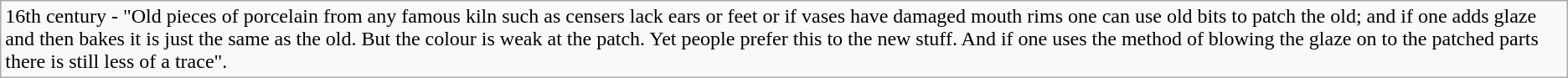<table class="wikitable">
<tr>
<td>16th century - "Old pieces of porcelain from any famous kiln such as censers lack ears or feet or if vases have damaged mouth rims one can use old bits to patch the old; and if one adds glaze and then bakes it is just the same as the old. But the colour is weak at the patch. Yet people prefer this to the new stuff. And if one uses the method of blowing the glaze on to the patched parts there is still less of a trace".</td>
</tr>
</table>
